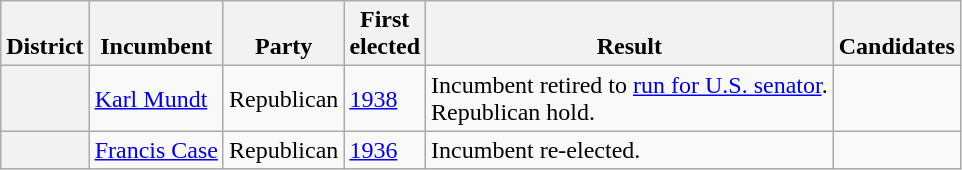<table class=wikitable>
<tr valign=bottom>
<th>District</th>
<th>Incumbent</th>
<th>Party</th>
<th>First<br>elected</th>
<th>Result</th>
<th>Candidates</th>
</tr>
<tr>
<th></th>
<td><a href='#'>Karl Mundt</a></td>
<td>Republican</td>
<td><a href='#'>1938</a></td>
<td>Incumbent retired to <a href='#'>run for U.S. senator</a>.<br>Republican hold.</td>
<td nowrap></td>
</tr>
<tr>
<th></th>
<td><a href='#'>Francis Case</a></td>
<td>Republican</td>
<td><a href='#'>1936</a></td>
<td>Incumbent re-elected.</td>
<td nowrap></td>
</tr>
</table>
